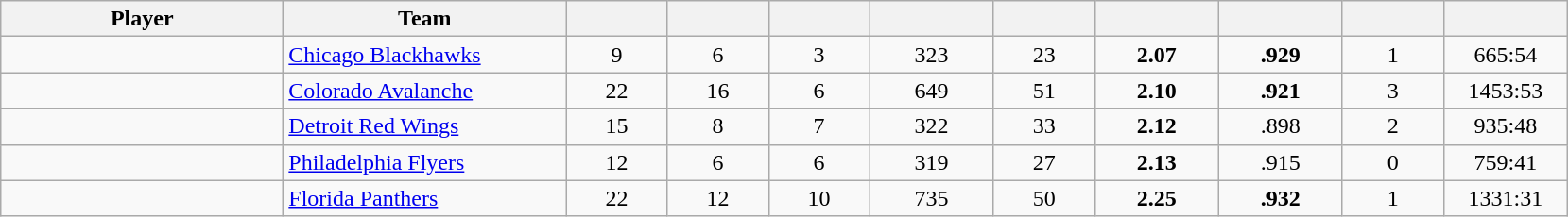<table style="padding:3px; border-spacing:0; text-align:center;" class="wikitable sortable">
<tr>
<th style="width:12em">Player</th>
<th style="width:12em">Team</th>
<th style="width:4em"></th>
<th style="width:4em"></th>
<th style="width:4em"></th>
<th style="width:5em"></th>
<th style="width:4em"></th>
<th style="width:5em"></th>
<th style="width:5em"></th>
<th style="width:4em"></th>
<th style="width:5em"></th>
</tr>
<tr>
<td align=left></td>
<td align=left><a href='#'>Chicago Blackhawks</a></td>
<td>9</td>
<td>6</td>
<td>3</td>
<td>323</td>
<td>23</td>
<td><strong>2.07</strong></td>
<td><strong>.929</strong></td>
<td>1</td>
<td> 665:54</td>
</tr>
<tr>
<td align=left></td>
<td align=left><a href='#'>Colorado Avalanche</a></td>
<td>22</td>
<td>16</td>
<td>6</td>
<td>649</td>
<td>51</td>
<td><strong>2.10</strong></td>
<td><strong>.921</strong></td>
<td>3</td>
<td> 1453:53</td>
</tr>
<tr>
<td align=left></td>
<td align=left><a href='#'>Detroit Red Wings</a></td>
<td>15</td>
<td>8</td>
<td>7</td>
<td>322</td>
<td>33</td>
<td><strong>2.12</strong></td>
<td>.898</td>
<td>2</td>
<td> 935:48</td>
</tr>
<tr>
<td align=left></td>
<td align=left><a href='#'>Philadelphia Flyers</a></td>
<td>12</td>
<td>6</td>
<td>6</td>
<td>319</td>
<td>27</td>
<td><strong>2.13</strong></td>
<td>.915</td>
<td>0</td>
<td> 759:41</td>
</tr>
<tr>
<td align=left></td>
<td align=left><a href='#'>Florida Panthers</a></td>
<td>22</td>
<td>12</td>
<td>10</td>
<td>735</td>
<td>50</td>
<td><strong>2.25</strong></td>
<td><strong>.932</strong></td>
<td>1</td>
<td> 1331:31</td>
</tr>
</table>
